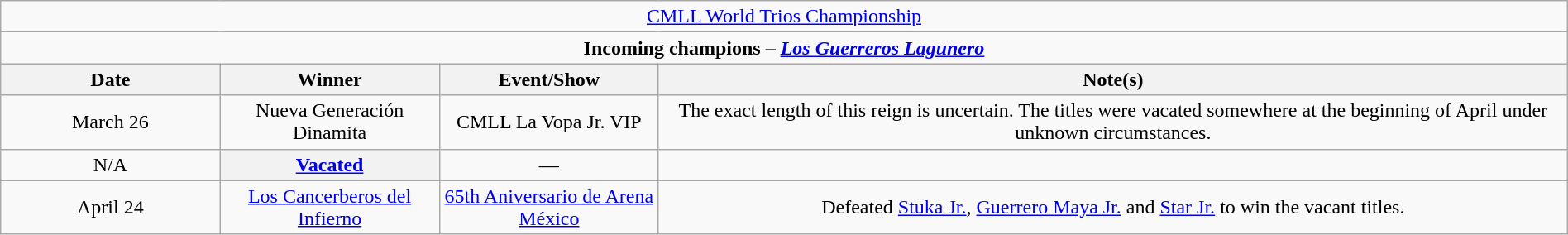<table class="wikitable" style="text-align:center; width:100%;">
<tr>
<td colspan="4" style="text-align: center;"><a href='#'>CMLL World Trios Championship</a></td>
</tr>
<tr>
<td colspan="4" style="text-align: center;"><strong>Incoming champions – <em><a href='#'>Los Guerreros Lagunero</a></em> </strong></td>
</tr>
<tr>
<th width=14%>Date</th>
<th width=14%>Winner</th>
<th width=14%>Event/Show</th>
<th width=58%>Note(s)</th>
</tr>
<tr>
<td>March 26</td>
<td>Nueva Generación Dinamita<br></td>
<td>CMLL La Vopa Jr. VIP</td>
<td>The exact length of this reign is uncertain. The titles were vacated somewhere at the beginning of April under unknown circumstances.</td>
</tr>
<tr>
<td>N/A</td>
<th><a href='#'>Vacated</a></th>
<td>—</td>
<td></td>
</tr>
<tr>
<td>April 24</td>
<td><a href='#'>Los Cancerberos del Infierno</a><br></td>
<td><a href='#'>65th Aniversario de Arena México</a></td>
<td>Defeated <a href='#'>Stuka Jr.</a>, <a href='#'>Guerrero Maya Jr.</a> and <a href='#'>Star Jr.</a> to win the vacant titles.</td>
</tr>
</table>
